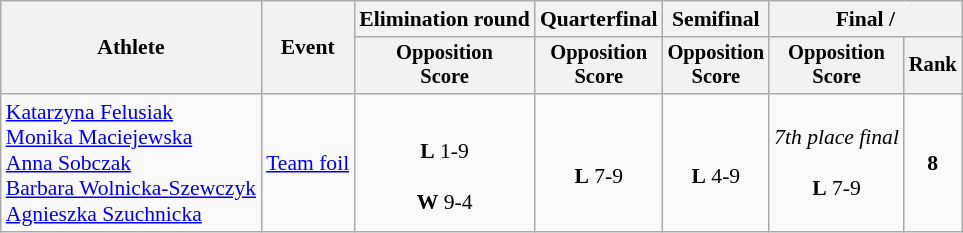<table class="wikitable" style="font-size:90%">
<tr>
<th rowspan="2">Athlete</th>
<th rowspan="2">Event</th>
<th>Elimination round</th>
<th>Quarterfinal</th>
<th>Semifinal</th>
<th colspan=2>Final / </th>
</tr>
<tr style="font-size:95%">
<th>Opposition <br> Score</th>
<th>Opposition <br> Score</th>
<th>Opposition <br> Score</th>
<th>Opposition <br> Score</th>
<th>Rank</th>
</tr>
<tr align=center>
<td align=left><a href='#'>Katarzyna Felusiak</a><br><a href='#'>Monika Maciejewska</a><br><a href='#'>Anna Sobczak</a><br><a href='#'>Barbara Wolnicka-Szewczyk</a><br><a href='#'>Agnieszka Szuchnicka</a></td>
<td align=left><a href='#'>Team foil</a></td>
<td><br><strong>L</strong> 1-9<br><br><strong>W</strong> 9-4</td>
<td><br><strong>L</strong> 7-9</td>
<td><br><strong>L</strong> 4-9</td>
<td><em>7th place final</em><br><br><strong>L</strong> 7-9</td>
<td><strong>8</strong></td>
</tr>
</table>
